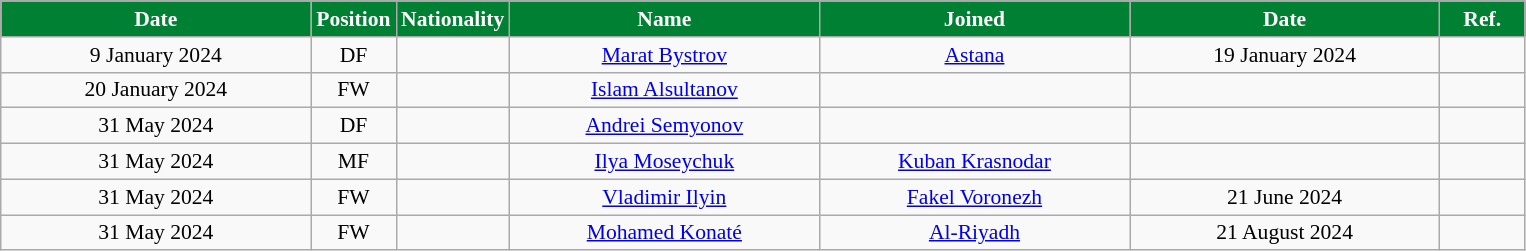<table class="wikitable"  style="text-align:center; font-size:90%; ">
<tr>
<th style="background:#008033; color:white; width:200px;">Date</th>
<th style="background:#008033; color:white; width:50px;">Position</th>
<th style="background:#008033; color:white; width:50px;">Nationality</th>
<th style="background:#008033; color:white; width:200px;">Name</th>
<th style="background:#008033; color:white; width:200px;">Joined</th>
<th style="background:#008033; color:white; width:200px;">Date</th>
<th style="background:#008033; color:white; width:50px;">Ref.</th>
</tr>
<tr>
<td>9 January 2024</td>
<td>DF</td>
<td></td>
<td><a href='#'>Marat Bystrov</a></td>
<td><a href='#'>Astana</a></td>
<td>19 January 2024</td>
<td></td>
</tr>
<tr>
<td>20 January 2024</td>
<td>FW</td>
<td></td>
<td><a href='#'>Islam Alsultanov</a></td>
<td></td>
<td></td>
<td></td>
</tr>
<tr>
<td>31 May 2024</td>
<td>DF</td>
<td></td>
<td><a href='#'>Andrei Semyonov</a></td>
<td></td>
<td></td>
<td></td>
</tr>
<tr>
<td>31 May 2024</td>
<td>MF</td>
<td></td>
<td><a href='#'>Ilya Moseychuk</a></td>
<td><a href='#'>Kuban Krasnodar</a></td>
<td></td>
<td></td>
</tr>
<tr>
<td>31 May 2024</td>
<td>FW</td>
<td></td>
<td><a href='#'>Vladimir Ilyin</a></td>
<td><a href='#'>Fakel Voronezh</a></td>
<td>21 June 2024</td>
<td></td>
</tr>
<tr>
<td>31 May 2024</td>
<td>FW</td>
<td></td>
<td><a href='#'>Mohamed Konaté</a></td>
<td><a href='#'>Al-Riyadh</a></td>
<td>21 August 2024</td>
<td></td>
</tr>
</table>
